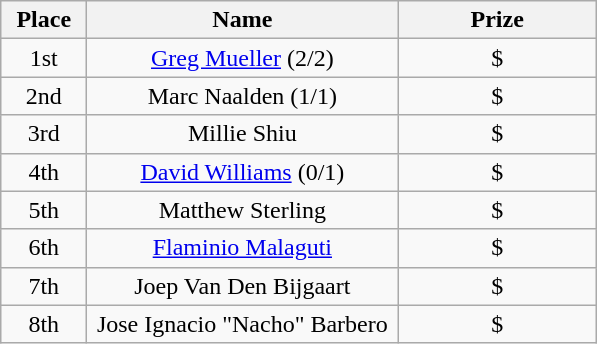<table class="wikitable">
<tr>
<th width="50">Place</th>
<th width="200">Name</th>
<th width="125">Prize</th>
</tr>
<tr>
<td align = "center">1st</td>
<td align = "center"><a href='#'>Greg Mueller</a>  (2/2)</td>
<td align = "center">$</td>
</tr>
<tr>
<td align = "center">2nd</td>
<td align = "center">Marc Naalden  (1/1)</td>
<td align = "center">$</td>
</tr>
<tr>
<td align = "center">3rd</td>
<td align = "center">Millie Shiu</td>
<td align = "center">$</td>
</tr>
<tr>
<td align = "center">4th</td>
<td align = "center"><a href='#'>David Williams</a>  (0/1)</td>
<td align = "center">$</td>
</tr>
<tr>
<td align = "center">5th</td>
<td align = "center">Matthew Sterling</td>
<td align = "center">$</td>
</tr>
<tr>
<td align = "center">6th</td>
<td align = "center"><a href='#'>Flaminio Malaguti</a></td>
<td align = "center">$</td>
</tr>
<tr>
<td align = "center">7th</td>
<td align = "center">Joep Van Den Bijgaart</td>
<td align = "center">$</td>
</tr>
<tr>
<td align = "center">8th</td>
<td align = "center">Jose Ignacio "Nacho" Barbero</td>
<td align = "center">$</td>
</tr>
</table>
